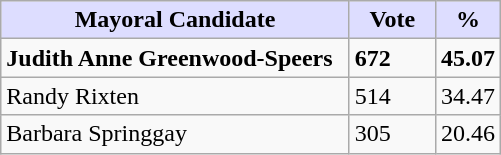<table class="wikitable">
<tr>
<th style="background:#ddf; width:225px;">Mayoral Candidate</th>
<th style="background:#ddf; width:50px;">Vote</th>
<th style="background:#ddf; width:30px;">%</th>
</tr>
<tr>
<td><strong>Judith Anne Greenwood-Speers</strong></td>
<td><strong>672</strong></td>
<td><strong>45.07</strong></td>
</tr>
<tr>
<td>Randy Rixten</td>
<td>514</td>
<td>34.47</td>
</tr>
<tr>
<td>Barbara Springgay</td>
<td>305</td>
<td>20.46</td>
</tr>
</table>
